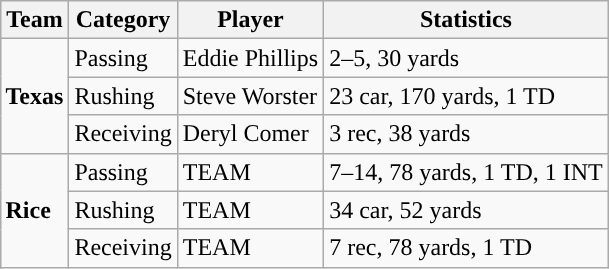<table class="wikitable" style="float: right;">
<tr>
<th>Team</th>
<th>Category</th>
<th>Player</th>
<th>Statistics</th>
</tr>
<tr>
<td rowspan=3><strong>Texas</strong></td>
<td>Passing</td>
<td>Eddie Phillips</td>
<td>2–5, 30 yards</td>
</tr>
<tr>
<td>Rushing</td>
<td>Steve Worster</td>
<td>23 car, 170 yards, 1 TD</td>
</tr>
<tr>
<td>Receiving</td>
<td>Deryl Comer</td>
<td>3 rec, 38 yards</td>
</tr>
<tr>
<td rowspan=3><strong>Rice</strong></td>
<td>Passing</td>
<td>TEAM</td>
<td>7–14, 78 yards, 1 TD, 1 INT</td>
</tr>
<tr>
<td>Rushing</td>
<td>TEAM</td>
<td>34 car, 52 yards</td>
</tr>
<tr>
<td>Receiving</td>
<td>TEAM</td>
<td>7 rec, 78 yards, 1 TD</td>
</tr>
</table>
